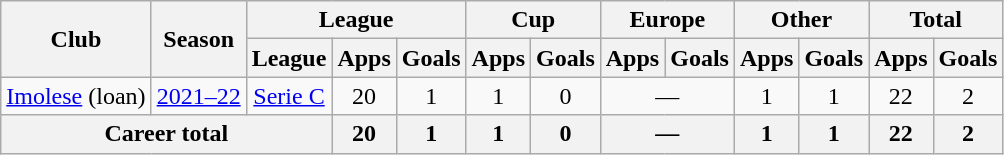<table class="wikitable" style="text-align: center;">
<tr>
<th rowspan="2">Club</th>
<th rowspan="2">Season</th>
<th colspan="3">League</th>
<th colspan="2">Cup</th>
<th colspan="2">Europe</th>
<th colspan="2">Other</th>
<th colspan="2">Total</th>
</tr>
<tr>
<th>League</th>
<th>Apps</th>
<th>Goals</th>
<th>Apps</th>
<th>Goals</th>
<th>Apps</th>
<th>Goals</th>
<th>Apps</th>
<th>Goals</th>
<th>Apps</th>
<th>Goals</th>
</tr>
<tr>
<td><a href='#'>Imolese</a> (loan)</td>
<td><a href='#'>2021–22</a></td>
<td><a href='#'>Serie C</a></td>
<td>20</td>
<td>1</td>
<td>1</td>
<td>0</td>
<td colspan="2">—</td>
<td>1</td>
<td>1</td>
<td>22</td>
<td>2</td>
</tr>
<tr>
<th colspan="3">Career total</th>
<th>20</th>
<th>1</th>
<th>1</th>
<th>0</th>
<th colspan="2">—</th>
<th>1</th>
<th>1</th>
<th>22</th>
<th>2</th>
</tr>
</table>
